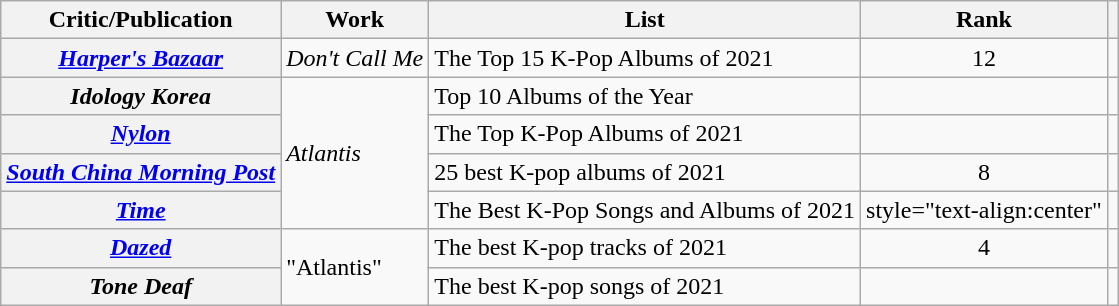<table class="wikitable sortable plainrowheaders">
<tr>
<th>Critic/Publication</th>
<th scope="col" class="unsortable">Work</th>
<th scope="col" class="unsortable">List</th>
<th scope="col" data-sort-type="number">Rank</th>
<th scope="col" class="unsortable"></th>
</tr>
<tr>
<th scope="row"><em><a href='#'>Harper's Bazaar</a></em></th>
<td><em>Don't Call Me</em></td>
<td>The Top 15 K-Pop Albums of 2021</td>
<td style="text-align:center">12</td>
<td style="text-align:center"></td>
</tr>
<tr>
<th scope="row"><em>Idology Korea</em></th>
<td rowspan="4"><em>Atlantis</em></td>
<td>Top 10 Albums of the Year</td>
<td></td>
<td style="text-align:center"></td>
</tr>
<tr>
<th scope="row"><em><a href='#'>Nylon</a></em></th>
<td>The Top K-Pop Albums of 2021</td>
<td></td>
<td style="text-align:center"></td>
</tr>
<tr>
<th scope="row"><em><a href='#'>South China Morning Post</a></em></th>
<td>25 best K-pop albums of 2021</td>
<td style="text-align:center">8</td>
<td style="text-align:center"></td>
</tr>
<tr>
<th scope="row"><em><a href='#'>Time</a></em></th>
<td>The Best K-Pop Songs and Albums of 2021</td>
<td>style="text-align:center" </td>
<td style="text-align:center"></td>
</tr>
<tr>
<th scope="row"><em><a href='#'>Dazed</a></em></th>
<td rowspan="2">"Atlantis"</td>
<td>The best K-pop tracks of 2021</td>
<td style="text-align:center">4</td>
<td style="text-align:center"></td>
</tr>
<tr>
<th scope="row"><em>Tone Deaf</em></th>
<td>The best K-pop songs of 2021</td>
<td></td>
<td style="text-align:center"></td>
</tr>
</table>
